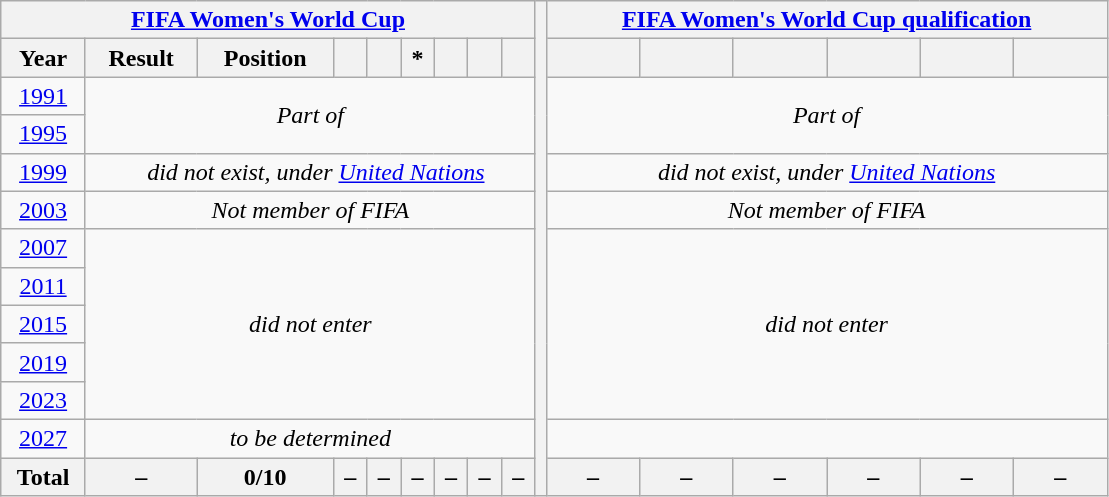<table class="wikitable" style="text-align: center;">
<tr>
<th colspan=9><a href='#'>FIFA Women's World Cup</a></th>
<th width=1% rowspan=39></th>
<th colspan=6><a href='#'>FIFA Women's World Cup qualification</a></th>
</tr>
<tr>
<th>Year</th>
<th>Result</th>
<th>Position</th>
<th></th>
<th></th>
<th>*</th>
<th></th>
<th></th>
<th></th>
<th></th>
<th></th>
<th></th>
<th></th>
<th></th>
<th></th>
</tr>
<tr>
<td> <a href='#'>1991</a></td>
<td rowspan=2 colspan=8><em>Part of </em></td>
<td rowspan=2 colspan=6><em>Part of </em></td>
</tr>
<tr>
<td> <a href='#'>1995</a></td>
</tr>
<tr>
<td> <a href='#'>1999</a></td>
<td colspan=9><em>did not exist, under <a href='#'>United Nations</a></em></td>
<td colspan="6"><em>did not exist, under <a href='#'>United Nations</a></em></td>
</tr>
<tr>
<td> <a href='#'>2003</a></td>
<td colspan=8><em>Not member of FIFA</em></td>
<td colspan=6><em>Not member of FIFA</em></td>
</tr>
<tr>
<td> <a href='#'>2007</a></td>
<td colspan=8 rowspan=5><em>did not enter</em></td>
<td colspan=6 rowspan=5><em>did not enter</em></td>
</tr>
<tr>
<td> <a href='#'>2011</a></td>
</tr>
<tr>
<td> <a href='#'>2015</a></td>
</tr>
<tr>
<td> <a href='#'>2019</a></td>
</tr>
<tr>
<td>  <a href='#'>2023</a></td>
</tr>
<tr>
<td> <a href='#'>2027</a></td>
<td colspan=8><em>to be determined</em></td>
</tr>
<tr>
<th>Total</th>
<th>–</th>
<th>0/10</th>
<th>–</th>
<th>–</th>
<th>–</th>
<th>–</th>
<th>–</th>
<th>–</th>
<th>–</th>
<th>–</th>
<th>–</th>
<th>–</th>
<th>–</th>
<th>–</th>
</tr>
</table>
